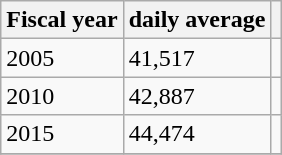<table class="wikitable">
<tr>
<th>Fiscal year</th>
<th>daily average</th>
<th></th>
</tr>
<tr>
<td>2005</td>
<td>41,517</td>
<td></td>
</tr>
<tr>
<td>2010</td>
<td>42,887</td>
<td></td>
</tr>
<tr>
<td>2015</td>
<td>44,474</td>
<td></td>
</tr>
<tr>
</tr>
</table>
